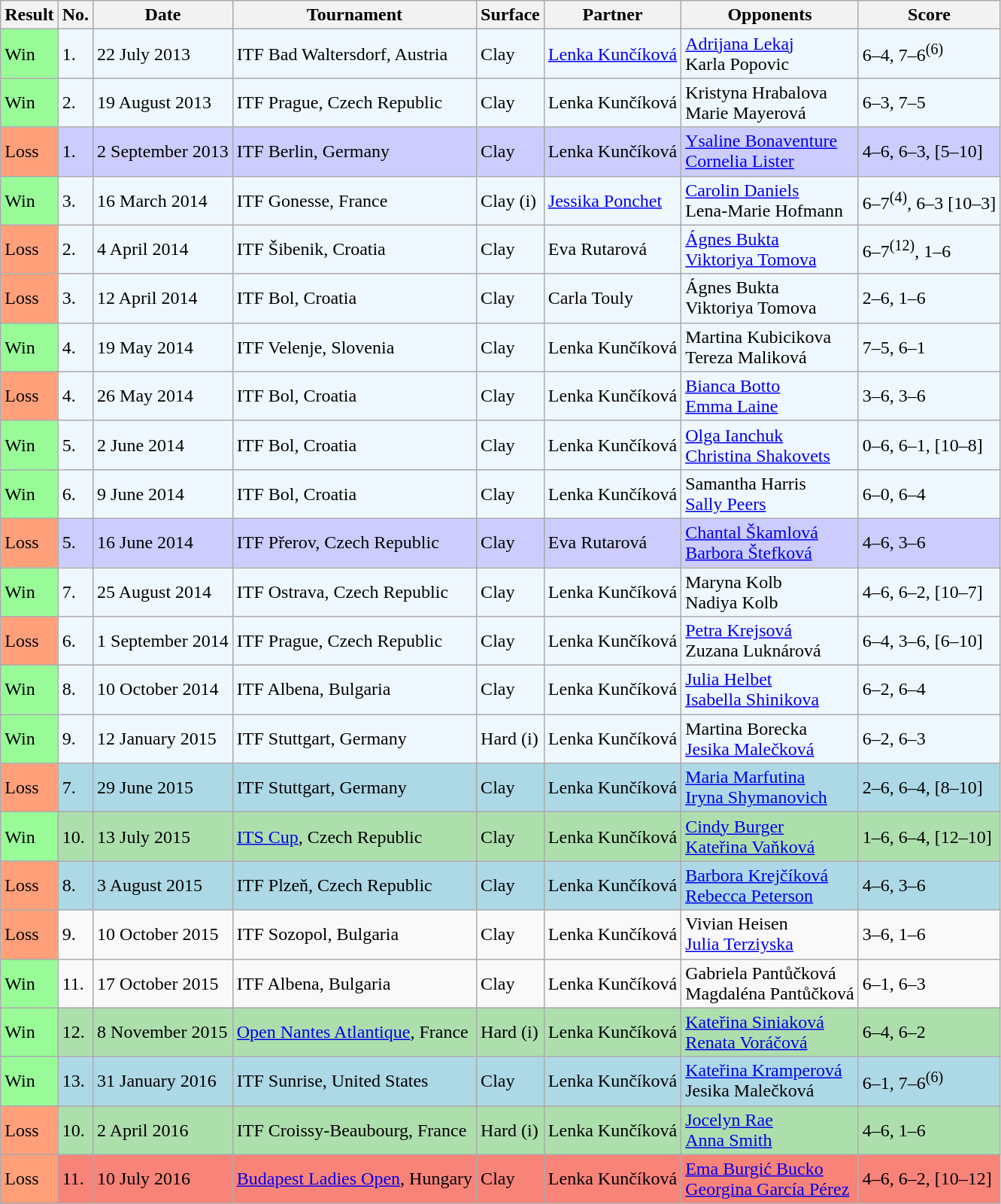<table class="sortable wikitable">
<tr>
<th>Result</th>
<th class="unsortable">No.</th>
<th>Date</th>
<th>Tournament</th>
<th>Surface</th>
<th>Partner</th>
<th>Opponents</th>
<th class="unsortable">Score</th>
</tr>
<tr style="background:#f0f8ff;">
<td style="background:#98fb98;">Win</td>
<td>1.</td>
<td>22 July 2013</td>
<td>ITF Bad Waltersdorf, Austria</td>
<td>Clay</td>
<td> <a href='#'>Lenka Kunčíková</a></td>
<td> <a href='#'>Adrijana Lekaj</a> <br>  Karla Popovic</td>
<td>6–4, 7–6<sup>(6)</sup></td>
</tr>
<tr style="background:#f0f8ff;">
<td style="background:#98fb98;">Win</td>
<td>2.</td>
<td>19 August 2013</td>
<td>ITF Prague, Czech Republic</td>
<td>Clay</td>
<td> Lenka Kunčíková</td>
<td> Kristyna Hrabalova <br>  Marie Mayerová</td>
<td>6–3, 7–5</td>
</tr>
<tr style="background:#ccccff;">
<td bgcolor="FFA07A">Loss</td>
<td>1.</td>
<td>2 September 2013</td>
<td>ITF Berlin, Germany</td>
<td>Clay</td>
<td> Lenka Kunčíková</td>
<td> <a href='#'>Ysaline Bonaventure</a> <br>  <a href='#'>Cornelia Lister</a></td>
<td>4–6, 6–3, [5–10]</td>
</tr>
<tr style="background:#f0f8ff;">
<td style="background:#98fb98;">Win</td>
<td>3.</td>
<td>16 March 2014</td>
<td>ITF Gonesse, France</td>
<td>Clay (i)</td>
<td> <a href='#'>Jessika Ponchet</a></td>
<td> <a href='#'>Carolin Daniels</a> <br>  Lena-Marie Hofmann</td>
<td>6–7<sup>(4)</sup>, 6–3 [10–3]</td>
</tr>
<tr bgcolor="#f0f8ff">
<td bgcolor="FFA07A">Loss</td>
<td>2.</td>
<td>4 April 2014</td>
<td>ITF Šibenik, Croatia</td>
<td>Clay</td>
<td> Eva Rutarová</td>
<td> <a href='#'>Ágnes Bukta</a> <br>  <a href='#'>Viktoriya Tomova</a></td>
<td>6–7<sup>(12)</sup>, 1–6</td>
</tr>
<tr bgcolor="#f0f8ff">
<td bgcolor="FFA07A">Loss</td>
<td>3.</td>
<td>12 April 2014</td>
<td>ITF Bol, Croatia</td>
<td>Clay</td>
<td> Carla Touly</td>
<td> Ágnes Bukta <br>  Viktoriya Tomova</td>
<td>2–6, 1–6</td>
</tr>
<tr style="background:#f0f8ff;">
<td style="background:#98fb98;">Win</td>
<td>4.</td>
<td>19 May 2014</td>
<td>ITF Velenje, Slovenia</td>
<td>Clay</td>
<td> Lenka Kunčíková</td>
<td> Martina Kubicikova <br>  Tereza Maliková</td>
<td>7–5, 6–1</td>
</tr>
<tr style="background:#f0f8ff;">
<td bgcolor="FFA07A">Loss</td>
<td>4.</td>
<td>26 May 2014</td>
<td>ITF Bol, Croatia</td>
<td>Clay</td>
<td> Lenka Kunčíková</td>
<td> <a href='#'>Bianca Botto</a> <br>  <a href='#'>Emma Laine</a></td>
<td>3–6, 3–6</td>
</tr>
<tr style="background:#f0f8ff;">
<td style="background:#98fb98;">Win</td>
<td>5.</td>
<td>2 June 2014</td>
<td>ITF Bol, Croatia</td>
<td>Clay</td>
<td> Lenka Kunčíková</td>
<td> <a href='#'>Olga Ianchuk</a> <br>  <a href='#'>Christina Shakovets</a></td>
<td>0–6, 6–1, [10–8]</td>
</tr>
<tr style="background:#f0f8ff;">
<td style="background:#98fb98;">Win</td>
<td>6.</td>
<td>9 June 2014</td>
<td>ITF Bol, Croatia</td>
<td>Clay</td>
<td> Lenka Kunčíková</td>
<td> Samantha Harris <br>  <a href='#'>Sally Peers</a></td>
<td>6–0, 6–4</td>
</tr>
<tr style="background:#ccccff;">
<td bgcolor="FFA07A">Loss</td>
<td>5.</td>
<td>16 June 2014</td>
<td>ITF Přerov, Czech Republic</td>
<td>Clay</td>
<td> Eva Rutarová</td>
<td> <a href='#'>Chantal Škamlová</a> <br>  <a href='#'>Barbora Štefková</a></td>
<td>4–6, 3–6</td>
</tr>
<tr style="background:#f0f8ff;">
<td style="background:#98fb98;">Win</td>
<td>7.</td>
<td>25 August 2014</td>
<td>ITF Ostrava, Czech Republic</td>
<td>Clay</td>
<td> Lenka Kunčíková</td>
<td> Maryna Kolb <br>  Nadiya Kolb</td>
<td>4–6, 6–2, [10–7]</td>
</tr>
<tr style="background:#f0f8ff;">
<td bgcolor="FFA07A">Loss</td>
<td>6.</td>
<td>1 September 2014</td>
<td>ITF Prague, Czech Republic</td>
<td>Clay</td>
<td> Lenka Kunčíková</td>
<td> <a href='#'>Petra Krejsová</a> <br>  Zuzana Luknárová</td>
<td>6–4, 3–6, [6–10]</td>
</tr>
<tr style="background:#f0f8ff;">
<td style="background:#98fb98;">Win</td>
<td>8.</td>
<td>10 October 2014</td>
<td>ITF Albena, Bulgaria</td>
<td>Clay</td>
<td> Lenka Kunčíková</td>
<td> <a href='#'>Julia Helbet</a> <br>  <a href='#'>Isabella Shinikova</a></td>
<td>6–2, 6–4</td>
</tr>
<tr style="background:#f0f8ff;">
<td style="background:#98fb98;">Win</td>
<td>9.</td>
<td>12 January 2015</td>
<td>ITF Stuttgart, Germany</td>
<td>Hard (i)</td>
<td> Lenka Kunčíková</td>
<td> Martina Borecka <br>  <a href='#'>Jesika Malečková</a></td>
<td>6–2, 6–3</td>
</tr>
<tr style="background:lightblue;">
<td bgcolor="FFA07A">Loss</td>
<td>7.</td>
<td>29 June 2015</td>
<td>ITF Stuttgart, Germany</td>
<td>Clay</td>
<td> Lenka Kunčíková</td>
<td> <a href='#'>Maria Marfutina</a> <br>  <a href='#'>Iryna Shymanovich</a></td>
<td>2–6, 6–4, [8–10]</td>
</tr>
<tr style="background:#addfad;">
<td style="background:#98fb98;">Win</td>
<td>10.</td>
<td>13 July 2015</td>
<td><a href='#'>ITS Cup</a>, Czech Republic</td>
<td>Clay</td>
<td> Lenka Kunčíková</td>
<td> <a href='#'>Cindy Burger</a> <br>  <a href='#'>Kateřina Vaňková</a></td>
<td>1–6, 6–4, [12–10]</td>
</tr>
<tr style="background:lightblue;">
<td bgcolor="FFA07A">Loss</td>
<td>8.</td>
<td>3 August 2015</td>
<td>ITF Plzeň, Czech Republic</td>
<td>Clay</td>
<td> Lenka Kunčíková</td>
<td> <a href='#'>Barbora Krejčíková</a> <br>  <a href='#'>Rebecca Peterson</a></td>
<td>4–6, 3–6</td>
</tr>
<tr>
<td bgcolor="FFA07A">Loss</td>
<td>9.</td>
<td>10 October 2015</td>
<td>ITF Sozopol, Bulgaria</td>
<td>Clay</td>
<td> Lenka Kunčíková</td>
<td> Vivian Heisen <br>  <a href='#'>Julia Terziyska</a></td>
<td>3–6, 1–6</td>
</tr>
<tr>
<td style="background:#98fb98;">Win</td>
<td>11.</td>
<td>17 October 2015</td>
<td>ITF Albena, Bulgaria</td>
<td>Clay</td>
<td> Lenka Kunčíková</td>
<td> Gabriela Pantůčková <br>  Magdaléna Pantůčková</td>
<td>6–1, 6–3</td>
</tr>
<tr style="background:#addfad;">
<td style="background:#98fb98;">Win</td>
<td>12.</td>
<td>8 November 2015</td>
<td><a href='#'>Open Nantes Atlantique</a>, France</td>
<td>Hard (i)</td>
<td> Lenka Kunčíková</td>
<td> <a href='#'>Kateřina Siniaková</a> <br>  <a href='#'>Renata Voráčová</a></td>
<td>6–4, 6–2</td>
</tr>
<tr style="background:lightblue;">
<td style="background:#98fb98;">Win</td>
<td>13.</td>
<td>31 January 2016</td>
<td>ITF Sunrise, United States</td>
<td>Clay</td>
<td> Lenka Kunčíková</td>
<td> <a href='#'>Kateřina Kramperová</a> <br>  Jesika Malečková</td>
<td>6–1, 7–6<sup>(6)</sup></td>
</tr>
<tr style="background:#addfad;">
<td bgcolor="FFA07A">Loss</td>
<td>10.</td>
<td>2 April 2016</td>
<td>ITF Croissy-Beaubourg, France</td>
<td>Hard (i)</td>
<td> Lenka Kunčíková</td>
<td> <a href='#'>Jocelyn Rae</a> <br>  <a href='#'>Anna Smith</a></td>
<td>4–6, 1–6</td>
</tr>
<tr style="background:#f88379;">
<td bgcolor="FFA07A">Loss</td>
<td>11.</td>
<td>10 July 2016</td>
<td><a href='#'>Budapest Ladies Open</a>, Hungary</td>
<td>Clay</td>
<td> Lenka Kunčíková</td>
<td> <a href='#'>Ema Burgić Bucko</a> <br>  <a href='#'>Georgina García Pérez</a></td>
<td>4–6, 6–2, [10–12]</td>
</tr>
</table>
